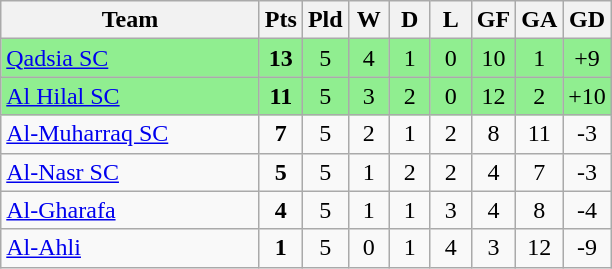<table class="wikitable" style="text-align: center;">
<tr>
<th width="165">Team</th>
<th width="20">Pts</th>
<th width="20">Pld</th>
<th width="20">W</th>
<th width="20">D</th>
<th width="20">L</th>
<th width="20">GF</th>
<th width="20">GA</th>
<th width="20">GD</th>
</tr>
<tr bgcolor=lightgreen>
<td style="text-align:left;"> <a href='#'>Qadsia SC</a></td>
<td><strong>13</strong></td>
<td>5</td>
<td>4</td>
<td>1</td>
<td>0</td>
<td>10</td>
<td>1</td>
<td>+9</td>
</tr>
<tr bgcolor=lightgreen>
<td style="text-align:left;"> <a href='#'>Al Hilal SC</a></td>
<td><strong>11</strong></td>
<td>5</td>
<td>3</td>
<td>2</td>
<td>0</td>
<td>12</td>
<td>2</td>
<td>+10</td>
</tr>
<tr>
<td style="text-align:left;"> <a href='#'>Al-Muharraq SC</a></td>
<td><strong>7</strong></td>
<td>5</td>
<td>2</td>
<td>1</td>
<td>2</td>
<td>8</td>
<td>11</td>
<td>-3</td>
</tr>
<tr>
<td style="text-align:left;"> <a href='#'>Al-Nasr SC</a></td>
<td><strong>5</strong></td>
<td>5</td>
<td>1</td>
<td>2</td>
<td>2</td>
<td>4</td>
<td>7</td>
<td>-3</td>
</tr>
<tr>
<td style="text-align:left;"> <a href='#'>Al-Gharafa</a></td>
<td><strong>4</strong></td>
<td>5</td>
<td>1</td>
<td>1</td>
<td>3</td>
<td>4</td>
<td>8</td>
<td>-4</td>
</tr>
<tr>
<td style="text-align:left;"> <a href='#'>Al-Ahli</a></td>
<td><strong>1</strong></td>
<td>5</td>
<td>0</td>
<td>1</td>
<td>4</td>
<td>3</td>
<td>12</td>
<td>-9</td>
</tr>
</table>
